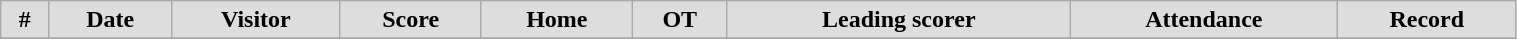<table class="wikitable" width="80%">
<tr align="center"  bgcolor="#dddddd">
<td><strong>#</strong></td>
<td><strong>Date</strong></td>
<td><strong>Visitor</strong></td>
<td><strong>Score</strong></td>
<td><strong>Home</strong></td>
<td><strong>OT</strong></td>
<td><strong>Leading scorer</strong></td>
<td><strong>Attendance</strong></td>
<td><strong>Record</strong></td>
</tr>
<tr align="center">
</tr>
</table>
